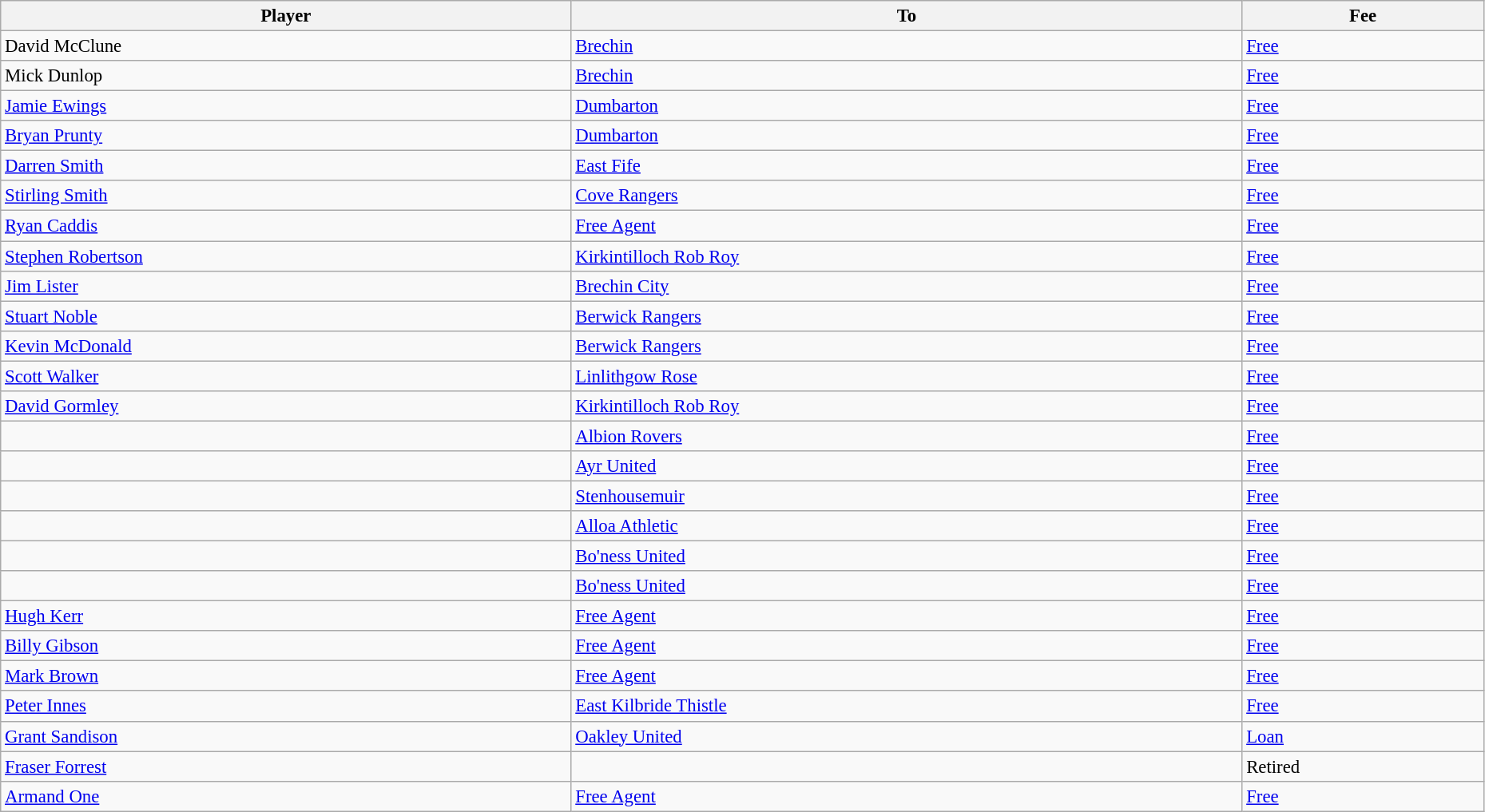<table class="wikitable" style="text-align:center; font-size:95%;width:98%; text-align:left">
<tr>
<th>Player</th>
<th>To</th>
<th>Fee</th>
</tr>
<tr>
<td> David McClune</td>
<td> <a href='#'>Brechin</a></td>
<td><a href='#'>Free</a></td>
</tr>
<tr>
<td> Mick Dunlop</td>
<td> <a href='#'>Brechin</a></td>
<td><a href='#'>Free</a></td>
</tr>
<tr>
<td> <a href='#'>Jamie Ewings</a></td>
<td> <a href='#'>Dumbarton</a></td>
<td><a href='#'>Free</a></td>
</tr>
<tr>
<td> <a href='#'>Bryan Prunty</a></td>
<td> <a href='#'>Dumbarton</a></td>
<td><a href='#'>Free</a></td>
</tr>
<tr>
<td> <a href='#'>Darren Smith</a></td>
<td> <a href='#'>East Fife</a></td>
<td><a href='#'>Free</a></td>
</tr>
<tr>
<td> <a href='#'>Stirling Smith</a></td>
<td> <a href='#'>Cove Rangers</a></td>
<td><a href='#'>Free</a></td>
</tr>
<tr>
<td> <a href='#'>Ryan Caddis</a></td>
<td><a href='#'>Free Agent</a></td>
<td><a href='#'>Free</a></td>
</tr>
<tr>
<td> <a href='#'>Stephen Robertson</a></td>
<td> <a href='#'>Kirkintilloch Rob Roy</a></td>
<td><a href='#'>Free</a></td>
</tr>
<tr>
<td> <a href='#'>Jim Lister</a></td>
<td> <a href='#'>Brechin City</a></td>
<td><a href='#'>Free</a></td>
</tr>
<tr>
<td> <a href='#'>Stuart Noble</a></td>
<td> <a href='#'>Berwick Rangers</a></td>
<td><a href='#'>Free</a></td>
</tr>
<tr>
<td> <a href='#'>Kevin McDonald</a></td>
<td> <a href='#'>Berwick Rangers</a></td>
<td><a href='#'>Free</a></td>
</tr>
<tr>
<td> <a href='#'>Scott Walker</a></td>
<td> <a href='#'>Linlithgow Rose</a></td>
<td><a href='#'>Free</a></td>
</tr>
<tr>
<td> <a href='#'>David Gormley</a></td>
<td> <a href='#'>Kirkintilloch Rob Roy</a></td>
<td><a href='#'>Free</a></td>
</tr>
<tr>
<td> </td>
<td> <a href='#'>Albion Rovers</a></td>
<td><a href='#'>Free</a></td>
</tr>
<tr>
<td> </td>
<td> <a href='#'>Ayr United</a></td>
<td><a href='#'>Free</a></td>
</tr>
<tr>
<td> </td>
<td> <a href='#'>Stenhousemuir</a></td>
<td><a href='#'>Free</a></td>
</tr>
<tr>
<td> </td>
<td> <a href='#'>Alloa Athletic</a></td>
<td><a href='#'>Free</a></td>
</tr>
<tr>
<td> </td>
<td> <a href='#'>Bo'ness United</a></td>
<td><a href='#'>Free</a></td>
</tr>
<tr>
<td> </td>
<td> <a href='#'>Bo'ness United</a></td>
<td><a href='#'>Free</a></td>
</tr>
<tr>
<td> <a href='#'>Hugh Kerr</a></td>
<td><a href='#'>Free Agent</a></td>
<td><a href='#'>Free</a></td>
</tr>
<tr>
<td> <a href='#'>Billy Gibson</a></td>
<td><a href='#'>Free Agent</a></td>
<td><a href='#'>Free</a></td>
</tr>
<tr>
<td> <a href='#'>Mark Brown</a></td>
<td><a href='#'>Free Agent</a></td>
<td><a href='#'>Free</a></td>
</tr>
<tr>
<td> <a href='#'>Peter Innes</a></td>
<td> <a href='#'>East Kilbride Thistle</a></td>
<td><a href='#'>Free</a></td>
</tr>
<tr>
<td> <a href='#'>Grant Sandison</a></td>
<td> <a href='#'>Oakley United</a></td>
<td><a href='#'>Loan</a></td>
</tr>
<tr>
<td> <a href='#'>Fraser Forrest</a></td>
<td></td>
<td>Retired</td>
</tr>
<tr>
<td> <a href='#'>Armand One</a></td>
<td><a href='#'>Free Agent</a></td>
<td><a href='#'>Free</a></td>
</tr>
</table>
